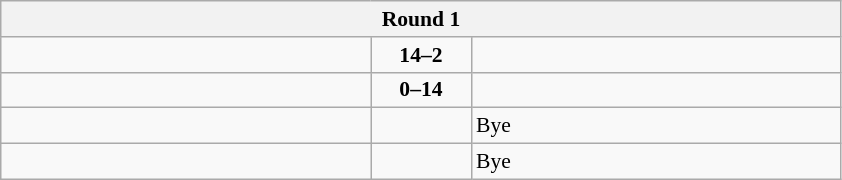<table class="wikitable" style="text-align: center; font-size:90% ">
<tr>
<th colspan=3>Round 1</th>
</tr>
<tr>
<td align=left width="240"><strong></strong></td>
<td width="60"><strong>14–2</strong></td>
<td align=left width="240"></td>
</tr>
<tr>
<td align=left></td>
<td><strong>0–14</strong></td>
<td align=left><strong></strong></td>
</tr>
<tr>
<td align=left><strong></strong></td>
<td></td>
<td align=left>Bye</td>
</tr>
<tr>
<td align=left><strong></strong></td>
<td></td>
<td align=left>Bye</td>
</tr>
</table>
